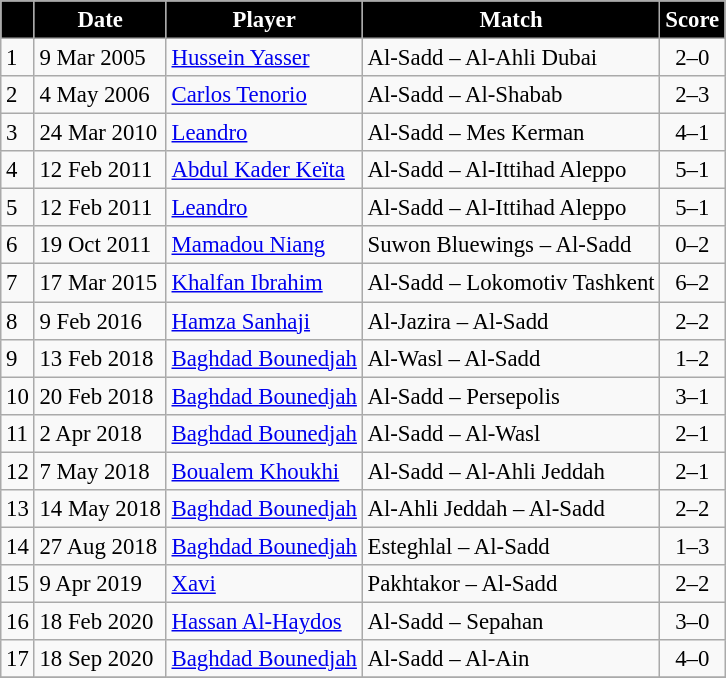<table border="0" class="wikitable" style="text-align:center;font-size:95%">
<tr>
<th scope=col style="color:#FFFFFF; background:#000000;"></th>
<th scope=col style="color:#FFFFFF; background:#000000;">Date</th>
<th scope=col style="color:#FFFFFF; background:#000000;">Player</th>
<th scope=col style="color:#FFFFFF; background:#000000;">Match</th>
<th width="35" style="color:#FFFFFF; background:#000000;">Score</th>
</tr>
<tr>
<td align=left>1</td>
<td align=left>9 Mar 2005</td>
<td align=left><a href='#'>Hussein Yasser</a></td>
<td align=left>Al-Sadd – Al-Ahli Dubai</td>
<td align=center>2–0</td>
</tr>
<tr>
<td align=left>2</td>
<td align=left>4 May 2006</td>
<td align=left><a href='#'>Carlos Tenorio</a></td>
<td align=left>Al-Sadd – Al-Shabab</td>
<td align=center>2–3</td>
</tr>
<tr>
<td align=left>3</td>
<td align=left>24 Mar 2010</td>
<td align=left><a href='#'>Leandro</a></td>
<td align=left>Al-Sadd – Mes Kerman</td>
<td align=center>4–1</td>
</tr>
<tr>
<td align=left>4</td>
<td align=left>12 Feb 2011</td>
<td align=left><a href='#'>Abdul Kader Keïta</a></td>
<td align=left>Al-Sadd – Al-Ittihad Aleppo</td>
<td align=center>5–1</td>
</tr>
<tr>
<td align=left>5</td>
<td align=left>12 Feb 2011</td>
<td align=left><a href='#'>Leandro</a></td>
<td align=left>Al-Sadd – Al-Ittihad Aleppo</td>
<td align=center>5–1</td>
</tr>
<tr>
<td align=left>6</td>
<td align=left>19 Oct 2011</td>
<td align=left><a href='#'>Mamadou Niang</a></td>
<td align=left>Suwon Bluewings – Al-Sadd</td>
<td align=center>0–2</td>
</tr>
<tr>
<td align=left>7</td>
<td align=left>17 Mar 2015</td>
<td align=left><a href='#'>Khalfan Ibrahim</a></td>
<td align=left>Al-Sadd – Lokomotiv Tashkent</td>
<td align=center>6–2</td>
</tr>
<tr>
<td align=left>8</td>
<td align=left>9 Feb 2016</td>
<td align=left><a href='#'>Hamza Sanhaji</a></td>
<td align=left>Al-Jazira – Al-Sadd</td>
<td align=center>2–2</td>
</tr>
<tr>
<td align=left>9</td>
<td align=left>13 Feb 2018</td>
<td align=left><a href='#'>Baghdad Bounedjah</a></td>
<td align=left>Al-Wasl – Al-Sadd</td>
<td align=center>1–2</td>
</tr>
<tr>
<td align=left>10</td>
<td align=left>20 Feb 2018</td>
<td align=left><a href='#'>Baghdad Bounedjah</a></td>
<td align=left>Al-Sadd – Persepolis</td>
<td align=center>3–1</td>
</tr>
<tr>
<td align=left>11</td>
<td align=left>2 Apr 2018</td>
<td align=left><a href='#'>Baghdad Bounedjah</a></td>
<td align=left>Al-Sadd – Al-Wasl</td>
<td align=center>2–1</td>
</tr>
<tr>
<td align=left>12</td>
<td align=left>7 May 2018</td>
<td align=left><a href='#'>Boualem Khoukhi</a></td>
<td align=left>Al-Sadd – Al-Ahli Jeddah</td>
<td align=center>2–1</td>
</tr>
<tr>
<td align=left>13</td>
<td align=left>14 May 2018</td>
<td align=left><a href='#'>Baghdad Bounedjah</a></td>
<td align=left>Al-Ahli Jeddah – Al-Sadd</td>
<td align=center>2–2</td>
</tr>
<tr>
<td align=left>14</td>
<td align=left>27 Aug 2018</td>
<td align=left><a href='#'>Baghdad Bounedjah</a></td>
<td align=left>Esteghlal – Al-Sadd</td>
<td align=center>1–3</td>
</tr>
<tr>
<td align=left>15</td>
<td align=left>9 Apr 2019</td>
<td align=left><a href='#'>Xavi</a></td>
<td align=left>Pakhtakor – Al-Sadd</td>
<td align=center>2–2</td>
</tr>
<tr>
<td align=left>16</td>
<td align=left>18 Feb 2020</td>
<td align=left><a href='#'>Hassan Al-Haydos</a></td>
<td align=left>Al-Sadd – Sepahan</td>
<td align=center>3–0</td>
</tr>
<tr>
<td align=left>17</td>
<td align=left>18 Sep 2020</td>
<td align=left><a href='#'>Baghdad Bounedjah</a></td>
<td align=left>Al-Sadd – Al-Ain</td>
<td align=center>4–0</td>
</tr>
<tr>
</tr>
</table>
